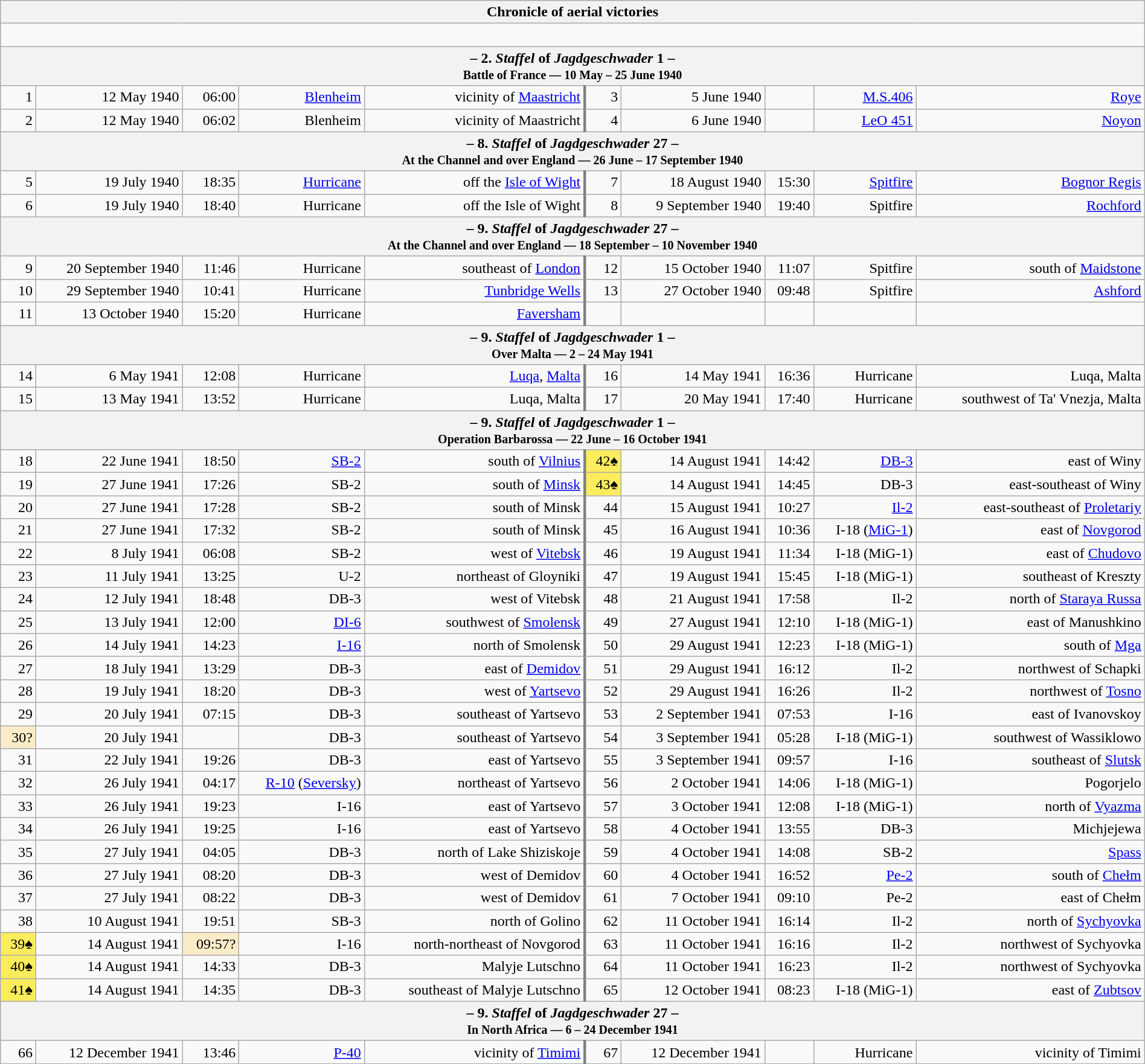<table class="wikitable plainrowheaders collapsible" style="margin-left: auto; margin-right: auto; border: none; text-align:right; width: 100%;">
<tr>
<th colspan="10">Chronicle of aerial victories</th>
</tr>
<tr>
<td colspan="10" style="text-align: left;"><br>
</td>
</tr>
<tr>
<th colspan="10">– 2. <em>Staffel</em> of <em>Jagdgeschwader</em> 1 –<br><small>Battle of France — 10 May – 25 June 1940</small></th>
</tr>
<tr>
<td>1</td>
<td>12 May 1940</td>
<td>06:00</td>
<td><a href='#'>Blenheim</a></td>
<td>vicinity of <a href='#'>Maastricht</a></td>
<td style="border-left: 3px solid grey;">3</td>
<td>5 June 1940</td>
<td></td>
<td><a href='#'>M.S.406</a></td>
<td><a href='#'>Roye</a></td>
</tr>
<tr>
<td>2</td>
<td>12 May 1940</td>
<td>06:02</td>
<td>Blenheim</td>
<td>vicinity of Maastricht</td>
<td style="border-left: 3px solid grey;">4</td>
<td>6 June 1940</td>
<td></td>
<td><a href='#'>LeO 451</a></td>
<td><a href='#'>Noyon</a></td>
</tr>
<tr>
<th colspan="10">– 8. <em>Staffel</em> of <em>Jagdgeschwader</em> 27 –<br><small>At the Channel and over England — 26 June – 17 September 1940</small></th>
</tr>
<tr>
<td>5</td>
<td>19 July 1940</td>
<td>18:35</td>
<td><a href='#'>Hurricane</a></td>
<td>off the <a href='#'>Isle of Wight</a></td>
<td style="border-left: 3px solid grey;">7</td>
<td>18 August 1940</td>
<td>15:30</td>
<td><a href='#'>Spitfire</a></td>
<td><a href='#'>Bognor Regis</a></td>
</tr>
<tr>
<td>6</td>
<td>19 July 1940</td>
<td>18:40</td>
<td>Hurricane</td>
<td>off the Isle of Wight</td>
<td style="border-left: 3px solid grey;">8</td>
<td>9 September 1940</td>
<td>19:40</td>
<td>Spitfire</td>
<td><a href='#'>Rochford</a></td>
</tr>
<tr>
<th colspan="10">– 9. <em>Staffel</em> of <em>Jagdgeschwader</em> 27 –<br><small>At the Channel and over England — 18 September – 10 November 1940</small></th>
</tr>
<tr>
<td>9</td>
<td>20 September 1940</td>
<td>11:46</td>
<td>Hurricane</td>
<td>southeast of <a href='#'>London</a></td>
<td style="border-left: 3px solid grey;">12</td>
<td>15 October 1940</td>
<td>11:07</td>
<td>Spitfire</td>
<td>south of <a href='#'>Maidstone</a></td>
</tr>
<tr>
<td>10</td>
<td>29 September 1940</td>
<td>10:41</td>
<td>Hurricane</td>
<td><a href='#'>Tunbridge Wells</a></td>
<td style="border-left: 3px solid grey;">13</td>
<td>27 October 1940</td>
<td>09:48</td>
<td>Spitfire</td>
<td><a href='#'>Ashford</a></td>
</tr>
<tr>
<td>11</td>
<td>13 October 1940</td>
<td>15:20</td>
<td>Hurricane</td>
<td><a href='#'>Faversham</a></td>
<td style="border-left: 3px solid grey;"></td>
<td></td>
<td></td>
<td></td>
<td></td>
</tr>
<tr>
<th colspan="10">– 9. <em>Staffel</em> of <em>Jagdgeschwader</em> 1 –<br><small>Over Malta — 2 – 24 May 1941</small></th>
</tr>
<tr>
<td>14</td>
<td>6 May 1941</td>
<td>12:08</td>
<td>Hurricane</td>
<td><a href='#'>Luqa</a>, <a href='#'>Malta</a></td>
<td style="border-left: 3px solid grey;">16</td>
<td>14 May 1941</td>
<td>16:36</td>
<td>Hurricane</td>
<td>Luqa, Malta</td>
</tr>
<tr>
<td>15</td>
<td>13 May 1941</td>
<td>13:52</td>
<td>Hurricane</td>
<td>Luqa, Malta</td>
<td style="border-left: 3px solid grey;">17</td>
<td>20 May 1941</td>
<td>17:40</td>
<td>Hurricane</td>
<td>southwest of Ta' Vnezja, Malta</td>
</tr>
<tr>
<th colspan="10">– 9. <em>Staffel</em> of <em>Jagdgeschwader</em> 1 –<br><small>Operation Barbarossa — 22 June – 16 October 1941</small></th>
</tr>
<tr>
<td>18</td>
<td>22 June 1941</td>
<td>18:50</td>
<td><a href='#'>SB-2</a></td>
<td>south of <a href='#'>Vilnius</a></td>
<td style="border-left: 3px solid grey; background:#fbec5d;">42♠</td>
<td>14 August 1941</td>
<td>14:42</td>
<td><a href='#'>DB-3</a></td>
<td>east of Winy</td>
</tr>
<tr>
<td>19</td>
<td>27 June 1941</td>
<td>17:26</td>
<td>SB-2</td>
<td>south of <a href='#'>Minsk</a></td>
<td style="border-left: 3px solid grey; background:#fbec5d;">43♠</td>
<td>14 August 1941</td>
<td>14:45</td>
<td>DB-3</td>
<td>east-southeast of Winy</td>
</tr>
<tr>
<td>20</td>
<td>27 June 1941</td>
<td>17:28</td>
<td>SB-2</td>
<td>south of Minsk</td>
<td style="border-left: 3px solid grey;">44</td>
<td>15 August 1941</td>
<td>10:27</td>
<td><a href='#'>Il-2</a></td>
<td>east-southeast of <a href='#'>Proletariy</a></td>
</tr>
<tr>
<td>21</td>
<td>27 June 1941</td>
<td>17:32</td>
<td>SB-2</td>
<td>south of Minsk</td>
<td style="border-left: 3px solid grey;">45</td>
<td>16 August 1941</td>
<td>10:36</td>
<td>I-18 (<a href='#'>MiG-1</a>)</td>
<td>east of <a href='#'>Novgorod</a></td>
</tr>
<tr>
<td>22</td>
<td>8 July 1941</td>
<td>06:08</td>
<td>SB-2</td>
<td>west of <a href='#'>Vitebsk</a></td>
<td style="border-left: 3px solid grey;">46</td>
<td>19 August 1941</td>
<td>11:34</td>
<td>I-18 (MiG-1)</td>
<td>east of <a href='#'>Chudovo</a></td>
</tr>
<tr>
<td>23</td>
<td>11 July 1941</td>
<td>13:25</td>
<td>U-2</td>
<td>northeast of Gloyniki</td>
<td style="border-left: 3px solid grey;">47</td>
<td>19 August 1941</td>
<td>15:45</td>
<td>I-18 (MiG-1)</td>
<td>southeast of Kreszty</td>
</tr>
<tr>
<td>24</td>
<td>12 July 1941</td>
<td>18:48</td>
<td>DB-3</td>
<td>west of Vitebsk</td>
<td style="border-left: 3px solid grey;">48</td>
<td>21 August 1941</td>
<td>17:58</td>
<td>Il-2</td>
<td>north of <a href='#'>Staraya Russa</a></td>
</tr>
<tr>
<td>25</td>
<td>13 July 1941</td>
<td>12:00</td>
<td><a href='#'>DI-6</a></td>
<td>southwest of <a href='#'>Smolensk</a></td>
<td style="border-left: 3px solid grey;">49</td>
<td>27 August 1941</td>
<td>12:10</td>
<td>I-18 (MiG-1)</td>
<td>east of Manushkino</td>
</tr>
<tr>
<td>26</td>
<td>14 July 1941</td>
<td>14:23</td>
<td><a href='#'>I-16</a></td>
<td>north of Smolensk</td>
<td style="border-left: 3px solid grey;">50</td>
<td>29 August 1941</td>
<td>12:23</td>
<td>I-18 (MiG-1)</td>
<td>south of <a href='#'>Mga</a></td>
</tr>
<tr>
<td>27</td>
<td>18 July 1941</td>
<td>13:29</td>
<td>DB-3</td>
<td>east of <a href='#'>Demidov</a></td>
<td style="border-left: 3px solid grey;">51</td>
<td>29 August 1941</td>
<td>16:12</td>
<td>Il-2</td>
<td>northwest of Schapki</td>
</tr>
<tr>
<td>28</td>
<td>19 July 1941</td>
<td>18:20</td>
<td>DB-3</td>
<td>west of <a href='#'>Yartsevo</a></td>
<td style="border-left: 3px solid grey;">52</td>
<td>29 August 1941</td>
<td>16:26</td>
<td>Il-2</td>
<td>northwest of <a href='#'>Tosno</a></td>
</tr>
<tr>
<td>29</td>
<td>20 July 1941</td>
<td>07:15</td>
<td>DB-3</td>
<td>southeast of Yartsevo</td>
<td style="border-left: 3px solid grey;">53</td>
<td>2 September 1941</td>
<td>07:53</td>
<td>I-16</td>
<td>east of Ivanovskoy</td>
</tr>
<tr>
<td style="background:#faecc8">30?</td>
<td>20 July 1941</td>
<td></td>
<td>DB-3</td>
<td>southeast of Yartsevo</td>
<td style="border-left: 3px solid grey;">54</td>
<td>3 September 1941</td>
<td>05:28</td>
<td>I-18 (MiG-1)</td>
<td>southwest of Wassiklowo</td>
</tr>
<tr>
<td>31</td>
<td>22 July 1941</td>
<td>19:26</td>
<td>DB-3</td>
<td>east of Yartsevo</td>
<td style="border-left: 3px solid grey;">55</td>
<td>3 September 1941</td>
<td>09:57</td>
<td>I-16</td>
<td>southeast of <a href='#'>Slutsk</a></td>
</tr>
<tr>
<td>32</td>
<td>26 July 1941</td>
<td>04:17</td>
<td><a href='#'>R-10</a> (<a href='#'>Seversky</a>)</td>
<td>northeast of Yartsevo</td>
<td style="border-left: 3px solid grey;">56</td>
<td>2 October 1941</td>
<td>14:06</td>
<td>I-18 (MiG-1)</td>
<td>Pogorjelo</td>
</tr>
<tr>
<td>33</td>
<td>26 July 1941</td>
<td>19:23</td>
<td>I-16</td>
<td>east of Yartsevo</td>
<td style="border-left: 3px solid grey;">57</td>
<td>3 October 1941</td>
<td>12:08</td>
<td>I-18 (MiG-1)</td>
<td>north of <a href='#'>Vyazma</a></td>
</tr>
<tr>
<td>34</td>
<td>26 July 1941</td>
<td>19:25</td>
<td>I-16</td>
<td>east of Yartsevo</td>
<td style="border-left: 3px solid grey;">58</td>
<td>4 October 1941</td>
<td>13:55</td>
<td>DB-3</td>
<td>Michjejewa</td>
</tr>
<tr>
<td>35</td>
<td>27 July 1941</td>
<td>04:05</td>
<td>DB-3</td>
<td>north of Lake Shiziskoje</td>
<td style="border-left: 3px solid grey;">59</td>
<td>4 October 1941</td>
<td>14:08</td>
<td>SB-2</td>
<td><a href='#'>Spass</a></td>
</tr>
<tr>
<td>36</td>
<td>27 July 1941</td>
<td>08:20</td>
<td>DB-3</td>
<td>west of Demidov</td>
<td style="border-left: 3px solid grey;">60</td>
<td>4 October 1941</td>
<td>16:52</td>
<td><a href='#'>Pe-2</a></td>
<td>south of <a href='#'>Chełm</a></td>
</tr>
<tr>
<td>37</td>
<td>27 July 1941</td>
<td>08:22</td>
<td>DB-3</td>
<td>west of Demidov</td>
<td style="border-left: 3px solid grey;">61</td>
<td>7 October 1941</td>
<td>09:10</td>
<td>Pe-2</td>
<td>east of Chełm</td>
</tr>
<tr>
<td>38</td>
<td>10 August 1941</td>
<td>19:51</td>
<td>SB-3</td>
<td>north of Golino</td>
<td style="border-left: 3px solid grey;">62</td>
<td>11 October 1941</td>
<td>16:14</td>
<td>Il-2</td>
<td>north of <a href='#'>Sychyovka</a></td>
</tr>
<tr>
<td style="background:#fbec5d;">39♠</td>
<td>14 August 1941</td>
<td style="background:#faecc8">09:57?</td>
<td>I-16</td>
<td>north-northeast of Novgorod</td>
<td style="border-left: 3px solid grey;">63</td>
<td>11 October 1941</td>
<td>16:16</td>
<td>Il-2</td>
<td>northwest of Sychyovka</td>
</tr>
<tr>
<td style="background:#fbec5d;">40♠</td>
<td>14 August 1941</td>
<td>14:33</td>
<td>DB-3</td>
<td>Malyje Lutschno</td>
<td style="border-left: 3px solid grey;">64</td>
<td>11 October 1941</td>
<td>16:23</td>
<td>Il-2</td>
<td>northwest of Sychyovka</td>
</tr>
<tr>
<td style="background:#fbec5d;">41♠</td>
<td>14 August 1941</td>
<td>14:35</td>
<td>DB-3</td>
<td>southeast of Malyje Lutschno</td>
<td style="border-left: 3px solid grey;">65</td>
<td>12 October 1941</td>
<td>08:23</td>
<td>I-18 (MiG-1)</td>
<td>east of <a href='#'>Zubtsov</a></td>
</tr>
<tr>
<th colspan="10">– 9. <em>Staffel</em> of <em>Jagdgeschwader</em> 27 –<br><small>In North Africa — 6 – 24 December 1941</small></th>
</tr>
<tr>
<td>66</td>
<td>12 December 1941</td>
<td>13:46</td>
<td><a href='#'>P-40</a></td>
<td>vicinity of <a href='#'>Timimi</a></td>
<td style="border-left: 3px solid grey;">67</td>
<td>12 December 1941</td>
<td></td>
<td>Hurricane</td>
<td>vicinity of Timimi</td>
</tr>
</table>
